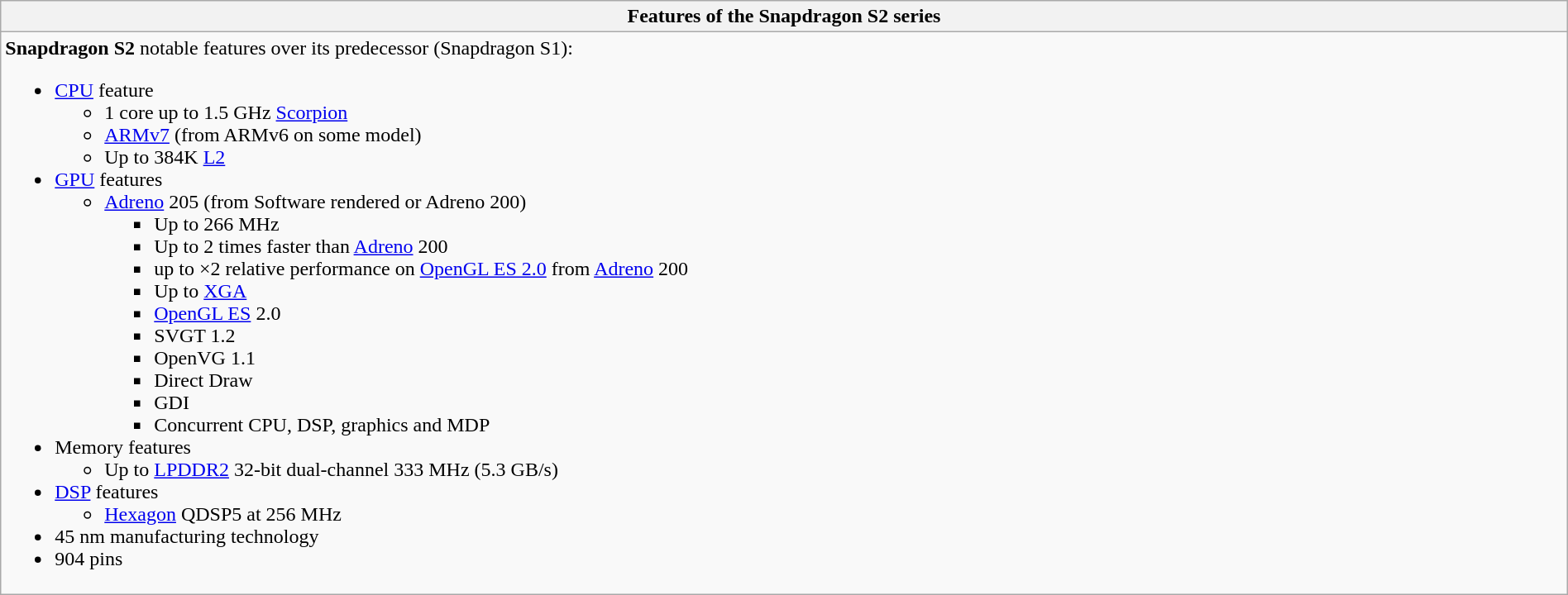<table class="wikitable mw-collapsible mw-collapsed" style="width:100%;">
<tr>
<th>Features of the Snapdragon S2 series</th>
</tr>
<tr>
<td><strong>Snapdragon S2</strong> notable features over its predecessor (Snapdragon S1):<br><ul><li><a href='#'>CPU</a> feature<ul><li>1 core up to 1.5 GHz <a href='#'>Scorpion</a></li><li><a href='#'>ARMv7</a> (from ARMv6 on some model)</li><li>Up to 384K <a href='#'>L2</a></li></ul></li><li><a href='#'>GPU</a> features<ul><li><a href='#'>Adreno</a> 205 (from Software rendered or Adreno 200)<ul><li>Up to 266 MHz</li><li>Up to 2 times faster than <a href='#'>Adreno</a> 200</li><li>up to ×2 relative performance on <a href='#'>OpenGL ES 2.0</a> from <a href='#'>Adreno</a> 200</li><li>Up to <a href='#'>XGA</a></li><li><a href='#'>OpenGL ES</a> 2.0</li><li>SVGT 1.2</li><li>OpenVG 1.1</li><li>Direct Draw</li><li>GDI</li><li>Concurrent CPU, DSP, graphics and MDP</li></ul></li></ul></li><li>Memory features<ul><li>Up to <a href='#'>LPDDR2</a> 32-bit dual-channel 333 MHz (5.3 GB/s)</li></ul></li><li><a href='#'>DSP</a> features<ul><li><a href='#'>Hexagon</a> QDSP5 at 256 MHz</li></ul></li><li>45 nm manufacturing technology</li><li>904 pins</li></ul></td>
</tr>
</table>
